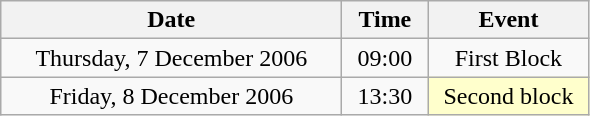<table class = "wikitable" style="text-align:center;">
<tr>
<th width=220>Date</th>
<th width=50>Time</th>
<th width=100>Event</th>
</tr>
<tr>
<td>Thursday, 7 December 2006</td>
<td>09:00</td>
<td>First Block</td>
</tr>
<tr>
<td>Friday, 8 December 2006</td>
<td>13:30</td>
<td bgcolor=ffffcc>Second block</td>
</tr>
</table>
